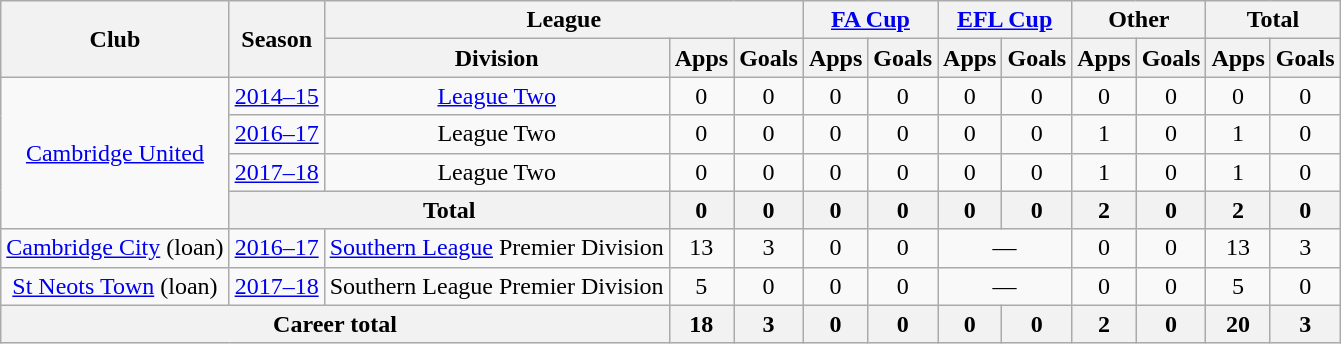<table class="wikitable" style="text-align: center;">
<tr>
<th rowspan="2">Club</th>
<th rowspan="2">Season</th>
<th colspan="3">League</th>
<th colspan="2"><a href='#'>FA Cup</a></th>
<th colspan="2"><a href='#'>EFL Cup</a></th>
<th colspan="2">Other</th>
<th colspan="2">Total</th>
</tr>
<tr>
<th>Division</th>
<th>Apps</th>
<th>Goals</th>
<th>Apps</th>
<th>Goals</th>
<th>Apps</th>
<th>Goals</th>
<th>Apps</th>
<th>Goals</th>
<th>Apps</th>
<th>Goals</th>
</tr>
<tr>
<td rowspan="4" valign="center"><a href='#'>Cambridge United</a></td>
<td><a href='#'>2014–15</a></td>
<td><a href='#'>League Two</a></td>
<td>0</td>
<td>0</td>
<td>0</td>
<td>0</td>
<td>0</td>
<td>0</td>
<td>0</td>
<td>0</td>
<td>0</td>
<td>0</td>
</tr>
<tr>
<td><a href='#'>2016–17</a></td>
<td>League Two</td>
<td>0</td>
<td>0</td>
<td>0</td>
<td>0</td>
<td>0</td>
<td>0</td>
<td>1</td>
<td>0</td>
<td>1</td>
<td>0</td>
</tr>
<tr>
<td><a href='#'>2017–18</a></td>
<td>League Two</td>
<td>0</td>
<td>0</td>
<td>0</td>
<td>0</td>
<td>0</td>
<td>0</td>
<td>1</td>
<td>0</td>
<td>1</td>
<td>0</td>
</tr>
<tr>
<th colspan="2">Total</th>
<th>0</th>
<th>0</th>
<th>0</th>
<th>0</th>
<th>0</th>
<th>0</th>
<th>2</th>
<th>0</th>
<th>2</th>
<th>0</th>
</tr>
<tr>
<td rowspan="1" valign="center"><a href='#'>Cambridge City</a> (loan)</td>
<td><a href='#'>2016–17</a></td>
<td><a href='#'>Southern League</a> Premier Division</td>
<td>13</td>
<td>3</td>
<td>0</td>
<td>0</td>
<td colspan="2">—</td>
<td>0</td>
<td>0</td>
<td>13</td>
<td>3</td>
</tr>
<tr>
<td rowspan="1" valign="center"><a href='#'>St Neots Town</a> (loan)</td>
<td><a href='#'>2017–18</a></td>
<td>Southern League Premier Division</td>
<td>5</td>
<td>0</td>
<td>0</td>
<td>0</td>
<td colspan="2">—</td>
<td>0</td>
<td>0</td>
<td>5</td>
<td>0</td>
</tr>
<tr>
<th colspan="3">Career total</th>
<th>18</th>
<th>3</th>
<th>0</th>
<th>0</th>
<th>0</th>
<th>0</th>
<th>2</th>
<th>0</th>
<th>20</th>
<th>3</th>
</tr>
</table>
